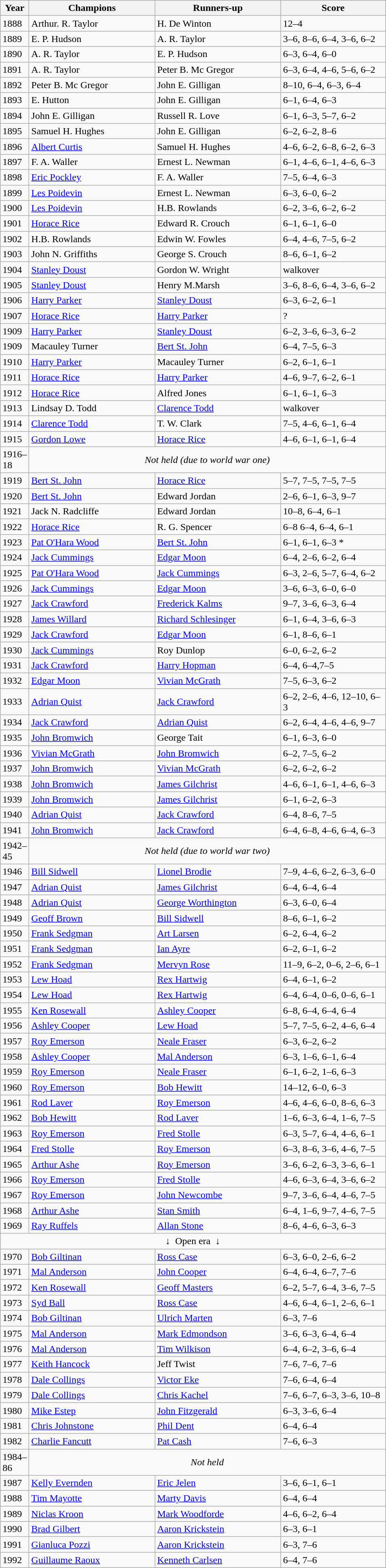<table class="wikitable">
<tr>
<th style="width:40px">Year</th>
<th style="width:200px">Champions</th>
<th style="width:200px">Runners-up</th>
<th style="width:165px">Score</th>
</tr>
<tr>
<td>1888</td>
<td>  Arthur. R. Taylor</td>
<td>  H. De Winton</td>
<td>12–4</td>
</tr>
<tr>
<td>1889</td>
<td>  E. P. Hudson</td>
<td>  A. R. Taylor</td>
<td>3–6, 8–6, 6–4, 3–6, 6–2</td>
</tr>
<tr>
<td>1890</td>
<td>  A. R. Taylor</td>
<td>  E. P. Hudson</td>
<td>6–3, 6–4, 6–0</td>
</tr>
<tr>
<td>1891</td>
<td>  A. R. Taylor</td>
<td>  Peter B. Mc Gregor</td>
<td>6–3, 6–4, 4–6, 5–6, 6–2</td>
</tr>
<tr>
<td>1892</td>
<td>  Peter B. Mc Gregor</td>
<td>  John E. Gilligan</td>
<td>8–10, 6–4, 6–3, 6–4</td>
</tr>
<tr>
<td>1893</td>
<td>  E. Hutton</td>
<td>  John E. Gilligan</td>
<td>6–1, 6–4, 6–3</td>
</tr>
<tr>
<td>1894</td>
<td>  John E. Gilligan</td>
<td>  Russell R. Love</td>
<td>6–1, 6–3, 5–7, 6–2</td>
</tr>
<tr>
<td>1895</td>
<td>  Samuel H. Hughes</td>
<td>  John E. Gilligan</td>
<td>6–2, 6–2, 8–6</td>
</tr>
<tr>
<td>1896</td>
<td>  <a href='#'>Albert Curtis</a></td>
<td>  Samuel H. Hughes</td>
<td>4–6, 6–2, 6–8, 6–2, 6–3</td>
</tr>
<tr>
<td>1897</td>
<td>  F. A. Waller</td>
<td>  Ernest L. Newman</td>
<td>6–1, 4–6, 6–1, 4–6, 6–3</td>
</tr>
<tr>
<td>1898</td>
<td>  <a href='#'>Eric Pockley</a></td>
<td>  F. A. Waller</td>
<td>7–5, 6–4, 6–3</td>
</tr>
<tr>
<td>1899</td>
<td>  <a href='#'>Les Poidevin</a></td>
<td>  Ernest L. Newman</td>
<td>6–3, 6–0, 6–2</td>
</tr>
<tr>
<td>1900</td>
<td>  <a href='#'>Les Poidevin</a></td>
<td>  H.B. Rowlands</td>
<td>6–2, 3–6, 6–2, 6–2</td>
</tr>
<tr>
<td>1901</td>
<td>   <a href='#'>Horace Rice</a></td>
<td>  Edward R. Crouch</td>
<td>6–1, 6–1, 6–0</td>
</tr>
<tr>
<td>1902</td>
<td>  H.B. Rowlands</td>
<td>  Edwin W. Fowles</td>
<td>6–4, 4–6, 7–5, 6–2</td>
</tr>
<tr>
<td>1903</td>
<td>  John N. Griffiths</td>
<td>  George S. Crouch</td>
<td>8–6, 6–1, 6–2</td>
</tr>
<tr>
<td>1904</td>
<td>  <a href='#'>Stanley Doust</a></td>
<td>  Gordon W. Wright</td>
<td>walkover</td>
</tr>
<tr>
<td>1905</td>
<td>  <a href='#'>Stanley Doust</a></td>
<td>  Henry M.Marsh</td>
<td>3–6, 8–6, 6–4, 3–6, 6–2</td>
</tr>
<tr>
<td>1906</td>
<td>  <a href='#'>Harry Parker</a></td>
<td>  <a href='#'>Stanley Doust</a></td>
<td>6–3, 6–2, 6–1</td>
</tr>
<tr>
<td>1907</td>
<td>   <a href='#'>Horace Rice</a></td>
<td> <a href='#'>Harry Parker</a></td>
<td>?</td>
</tr>
<tr>
<td>1909</td>
<td>  <a href='#'>Harry Parker</a></td>
<td>  <a href='#'>Stanley Doust</a></td>
<td>6–2, 3–6, 6–3, 6–2</td>
</tr>
<tr>
<td>1909</td>
<td>  Macauley Turner</td>
<td>  <a href='#'>Bert St. John</a></td>
<td>6–4, 7–5, 6–3</td>
</tr>
<tr>
<td>1910</td>
<td>  <a href='#'>Harry Parker</a></td>
<td>  Macauley Turner</td>
<td>6–2, 6–1, 6–1</td>
</tr>
<tr>
<td>1911</td>
<td>   <a href='#'>Horace Rice</a></td>
<td>  <a href='#'>Harry Parker</a></td>
<td>4–6, 9–7, 6–2, 6–1</td>
</tr>
<tr>
<td>1912</td>
<td>   <a href='#'>Horace Rice</a></td>
<td>  Alfred Jones</td>
<td>6–1, 6–1, 6–3</td>
</tr>
<tr>
<td>1913</td>
<td>  Lindsay D. Todd</td>
<td> <a href='#'>Clarence Todd</a></td>
<td>walkover</td>
</tr>
<tr>
<td>1914</td>
<td> <a href='#'>Clarence Todd</a></td>
<td>  T. W. Clark</td>
<td>7–5, 4–6, 6–1, 6–4</td>
</tr>
<tr>
<td>1915</td>
<td>  <a href='#'>Gordon Lowe</a></td>
<td>   <a href='#'>Horace Rice</a></td>
<td>4–6, 6–1, 6–1, 6–4</td>
</tr>
<tr>
<td>1916–18</td>
<td colspan=3 align=center><em>Not held (due to world war one)</em></td>
</tr>
<tr>
<td>1919</td>
<td>  <a href='#'>Bert St. John</a></td>
<td>   <a href='#'>Horace Rice</a></td>
<td>5–7, 7–5, 7–5, 7–5</td>
</tr>
<tr>
<td>1920</td>
<td>  <a href='#'>Bert St. John</a></td>
<td>  Edward Jordan</td>
<td>2–6, 6–1, 6–3, 9–7</td>
</tr>
<tr>
<td>1921</td>
<td>  Jack N. Radcliffe</td>
<td>  Edward Jordan</td>
<td>10–8, 6–4, 6–1</td>
</tr>
<tr>
<td>1922</td>
<td>   <a href='#'>Horace Rice</a></td>
<td>  R. G. Spencer</td>
<td>6–8 6–4, 6–4, 6–1</td>
</tr>
<tr>
<td>1923</td>
<td> <a href='#'>Pat O'Hara Wood</a></td>
<td> <a href='#'>Bert St. John</a></td>
<td>6–1, 6–1, 6–3 *</td>
</tr>
<tr>
<td>1924</td>
<td>   <a href='#'>Jack Cummings</a></td>
<td>  <a href='#'>Edgar Moon</a></td>
<td>6–4, 2–6, 6–2, 6–4</td>
</tr>
<tr>
<td>1925</td>
<td>  <a href='#'>Pat O'Hara Wood</a></td>
<td>   <a href='#'>Jack Cummings</a></td>
<td>6–3, 2–6, 5–7, 6–4, 6–2</td>
</tr>
<tr>
<td>1926</td>
<td>   <a href='#'>Jack Cummings</a></td>
<td>  <a href='#'>Edgar Moon</a></td>
<td>3–6, 6–3, 6–0, 6–0</td>
</tr>
<tr>
<td>1927</td>
<td>  <a href='#'>Jack Crawford</a></td>
<td>  <a href='#'>Frederick Kalms</a></td>
<td>9–7, 3–6, 6–3, 6–4</td>
</tr>
<tr>
<td>1928</td>
<td>  <a href='#'>James Willard</a></td>
<td>  <a href='#'>Richard Schlesinger</a></td>
<td>6–1, 6–4, 3–6, 6–3</td>
</tr>
<tr>
<td>1929</td>
<td>  <a href='#'>Jack Crawford</a></td>
<td>  <a href='#'>Edgar Moon</a></td>
<td>6–1, 8–6, 6–1</td>
</tr>
<tr>
<td>1930</td>
<td>   <a href='#'>Jack Cummings</a></td>
<td>  Roy Dunlop</td>
<td>6–0, 6–2, 6–2</td>
</tr>
<tr>
<td>1931</td>
<td>  <a href='#'>Jack Crawford</a></td>
<td>  <a href='#'>Harry Hopman</a></td>
<td>6–4, 6–4,7–5</td>
</tr>
<tr>
<td>1932</td>
<td>  <a href='#'>Edgar Moon</a></td>
<td>  <a href='#'>Vivian McGrath</a></td>
<td>7–5, 6–3, 6–2</td>
</tr>
<tr>
<td>1933</td>
<td>  <a href='#'>Adrian Quist</a></td>
<td>  <a href='#'>Jack Crawford</a></td>
<td>6–2, 2–6, 4–6, 12–10, 6–3</td>
</tr>
<tr>
<td>1934</td>
<td>  <a href='#'>Jack Crawford</a></td>
<td>  <a href='#'>Adrian Quist</a></td>
<td>6–2, 6–4, 4–6, 4–6, 9–7</td>
</tr>
<tr>
<td>1935</td>
<td>   <a href='#'>John Bromwich</a></td>
<td> George Tait</td>
<td>6–1, 6–3, 6–0</td>
</tr>
<tr>
<td>1936</td>
<td>  <a href='#'>Vivian McGrath</a></td>
<td>  <a href='#'>John Bromwich</a></td>
<td>6–2, 7–5, 6–2</td>
</tr>
<tr>
<td>1937</td>
<td>  <a href='#'>John Bromwich</a></td>
<td>  <a href='#'>Vivian McGrath</a></td>
<td>6–2, 6–2, 6–2</td>
</tr>
<tr>
<td>1938</td>
<td>  <a href='#'>John Bromwich</a></td>
<td>  <a href='#'>James Gilchrist</a></td>
<td>4–6, 6–1, 6–1, 4–6, 6–3</td>
</tr>
<tr>
<td>1939</td>
<td>  <a href='#'>John Bromwich</a></td>
<td>  <a href='#'>James Gilchrist</a></td>
<td>6–1, 6–2, 6–3</td>
</tr>
<tr>
<td>1940</td>
<td>  <a href='#'>Adrian Quist</a></td>
<td>  <a href='#'>Jack Crawford</a></td>
<td>6–4, 8–6, 7–5</td>
</tr>
<tr>
<td>1941</td>
<td>  <a href='#'>John Bromwich</a></td>
<td>  <a href='#'>Jack Crawford</a></td>
<td>6–4, 6–8, 4–6, 6–4, 6–3</td>
</tr>
<tr>
<td>1942–45</td>
<td colspan=3 align=center><em>Not held (due to world war two)</em></td>
</tr>
<tr>
<td>1946</td>
<td>  <a href='#'>Bill Sidwell</a></td>
<td>  <a href='#'>Lionel Brodie</a></td>
<td>7–9, 4–6, 6–2, 6–3, 6–0</td>
</tr>
<tr>
<td>1947</td>
<td>  <a href='#'>Adrian Quist</a></td>
<td>  <a href='#'>James Gilchrist</a></td>
<td>6–4, 6–4, 6–4</td>
</tr>
<tr>
<td>1948</td>
<td>  <a href='#'>Adrian Quist</a></td>
<td>  <a href='#'>George Worthington</a></td>
<td>6–3, 6–0, 6–4</td>
</tr>
<tr>
<td>1949</td>
<td>  <a href='#'>Geoff Brown</a></td>
<td>  <a href='#'>Bill Sidwell</a></td>
<td>8–6, 6–1, 6–2</td>
</tr>
<tr>
<td>1950</td>
<td>  <a href='#'>Frank Sedgman</a></td>
<td>  <a href='#'>Art Larsen</a></td>
<td>6–2, 6–4, 6–2</td>
</tr>
<tr>
<td>1951</td>
<td>  <a href='#'>Frank Sedgman</a></td>
<td>  <a href='#'>Ian Ayre</a></td>
<td>6–2, 6–1, 6–2</td>
</tr>
<tr>
<td>1952</td>
<td>  <a href='#'>Frank Sedgman</a></td>
<td>  <a href='#'>Mervyn Rose</a></td>
<td>11–9, 6–2, 0–6, 2–6, 6–1</td>
</tr>
<tr>
<td>1953</td>
<td>  <a href='#'>Lew Hoad</a></td>
<td>  <a href='#'>Rex Hartwig</a></td>
<td>6–4, 6–1, 6–2</td>
</tr>
<tr>
<td>1954</td>
<td>  <a href='#'>Lew Hoad</a></td>
<td>  <a href='#'>Rex Hartwig</a></td>
<td>6–4, 6–4, 0–6, 0–6, 6–1</td>
</tr>
<tr>
<td>1955</td>
<td>  <a href='#'>Ken Rosewall</a></td>
<td>  <a href='#'>Ashley Cooper</a></td>
<td>6–8, 6–4, 6–4, 6–4</td>
</tr>
<tr>
<td>1956</td>
<td>  <a href='#'>Ashley Cooper</a></td>
<td>  <a href='#'>Lew Hoad</a></td>
<td>5–7, 7–5, 6–2, 4–6, 6–4</td>
</tr>
<tr>
<td>1957</td>
<td>  <a href='#'>Roy Emerson</a></td>
<td>  <a href='#'>Neale Fraser</a></td>
<td>6–3, 6–2, 6–2</td>
</tr>
<tr>
<td>1958</td>
<td>  <a href='#'>Ashley Cooper</a></td>
<td>  <a href='#'>Mal Anderson</a></td>
<td>6–3, 1–6, 6–1, 6–4</td>
</tr>
<tr>
<td>1959</td>
<td>  <a href='#'>Roy Emerson</a></td>
<td>  <a href='#'>Neale Fraser</a></td>
<td>6–1, 6–2, 1–6, 6–3</td>
</tr>
<tr>
<td>1960</td>
<td>  <a href='#'>Roy Emerson</a></td>
<td>  <a href='#'>Bob Hewitt</a></td>
<td>14–12, 6–0, 6–3</td>
</tr>
<tr>
<td>1961</td>
<td>  <a href='#'>Rod Laver</a></td>
<td>  <a href='#'>Roy Emerson</a></td>
<td>4–6, 4–6, 6–0, 8–6, 6–3</td>
</tr>
<tr>
<td>1962</td>
<td>  <a href='#'>Bob Hewitt</a></td>
<td>  <a href='#'>Rod Laver</a></td>
<td>1–6, 6–3, 6–4, 1–6, 7–5</td>
</tr>
<tr>
<td>1963</td>
<td>  <a href='#'>Roy Emerson</a></td>
<td>  <a href='#'>Fred Stolle</a></td>
<td>6–3, 5–7, 6–4, 4–6, 6–1</td>
</tr>
<tr>
<td>1964</td>
<td>  <a href='#'>Fred Stolle</a></td>
<td>  <a href='#'>Roy Emerson</a></td>
<td>6–3, 8–6, 3–6, 4–6, 7–5</td>
</tr>
<tr>
<td>1965</td>
<td>  <a href='#'>Arthur Ashe</a></td>
<td>  <a href='#'>Roy Emerson</a></td>
<td>3–6, 6–2, 6–3, 3–6, 6–1</td>
</tr>
<tr>
<td>1966</td>
<td>  <a href='#'>Roy Emerson</a></td>
<td>  <a href='#'>Fred Stolle</a></td>
<td>4–6, 6–3, 6–4, 3–6, 6–2</td>
</tr>
<tr>
<td>1967</td>
<td>  <a href='#'>Roy Emerson</a></td>
<td>  <a href='#'>John Newcombe</a></td>
<td>9–7, 3–6, 6–4, 4–6, 7–5</td>
</tr>
<tr>
<td>1968</td>
<td>  <a href='#'>Arthur Ashe</a></td>
<td>  <a href='#'>Stan Smith</a></td>
<td>6–4, 1–6, 9–7, 4–6, 7–5</td>
</tr>
<tr>
<td>1969</td>
<td>  <a href='#'>Ray Ruffels</a></td>
<td>  <a href='#'>Allan Stone</a></td>
<td>8–6, 4–6, 6–3, 6–3</td>
</tr>
<tr>
<td colspan="4" align="center">↓  Open era  ↓</td>
</tr>
<tr>
<td>1970</td>
<td>  <a href='#'>Bob Giltinan</a></td>
<td>  <a href='#'>Ross Case</a></td>
<td>6–3, 6–0, 2–6, 6–2</td>
</tr>
<tr>
<td>1971</td>
<td>  <a href='#'>Mal Anderson</a></td>
<td>  <a href='#'>John Cooper</a></td>
<td>6–4, 6–4, 6–7, 7–6</td>
</tr>
<tr>
<td>1972</td>
<td>  <a href='#'>Ken Rosewall</a></td>
<td>  <a href='#'>Geoff Masters</a></td>
<td>6–2, 5–7, 6–4, 3–6, 7–5</td>
</tr>
<tr>
<td>1973</td>
<td>  <a href='#'>Syd Ball</a></td>
<td>  <a href='#'>Ross Case</a></td>
<td>4–6, 6–4, 6–1, 2–6, 6–1</td>
</tr>
<tr>
<td>1974</td>
<td>  <a href='#'>Bob Giltinan</a></td>
<td>  <a href='#'>Ulrich Marten</a></td>
<td>6–3, 7–6</td>
</tr>
<tr>
<td>1975</td>
<td>  <a href='#'>Mal Anderson</a></td>
<td>  <a href='#'>Mark Edmondson</a></td>
<td>3–6, 6–3, 6–4, 6–4</td>
</tr>
<tr>
<td>1976</td>
<td>  <a href='#'>Mal Anderson</a></td>
<td>  <a href='#'>Tim Wilkison</a></td>
<td>6–4, 6–2, 3–6, 6–4</td>
</tr>
<tr>
<td>1977</td>
<td>  <a href='#'>Keith Hancock</a></td>
<td>  Jeff Twist</td>
<td>7–6, 7–6, 7–6</td>
</tr>
<tr>
<td>1978</td>
<td>  <a href='#'>Dale Collings</a></td>
<td>  <a href='#'>Victor Eke</a></td>
<td>7–6, 6–4, 6–4</td>
</tr>
<tr>
<td>1979</td>
<td>  <a href='#'>Dale Collings</a></td>
<td>  <a href='#'>Chris Kachel</a></td>
<td>7–6, 6–7, 6–3, 3–6, 10–8</td>
</tr>
<tr>
<td>1980</td>
<td>  <a href='#'>Mike Estep</a></td>
<td>  <a href='#'>John Fitzgerald</a></td>
<td>6–3, 3–6, 6–4</td>
</tr>
<tr>
<td>1981</td>
<td>  <a href='#'>Chris Johnstone</a></td>
<td>  <a href='#'>Phil Dent</a></td>
<td>6–4, 6–4</td>
</tr>
<tr>
<td>1982</td>
<td>  <a href='#'>Charlie Fancutt</a></td>
<td>  <a href='#'>Pat Cash</a></td>
<td>7–6, 6–3</td>
</tr>
<tr>
<td>1984–86</td>
<td colspan=3 align=center><em>Not held</em></td>
</tr>
<tr>
<td>1987</td>
<td>  <a href='#'>Kelly Evernden</a></td>
<td>  <a href='#'>Eric Jelen</a></td>
<td>3–6, 6–1, 6–1</td>
</tr>
<tr>
<td>1988</td>
<td>  <a href='#'>Tim Mayotte</a></td>
<td>  <a href='#'>Marty Davis</a></td>
<td>6–4, 6–4</td>
</tr>
<tr>
<td>1989</td>
<td>  <a href='#'>Niclas Kroon</a></td>
<td>  <a href='#'>Mark Woodforde</a></td>
<td>4–6, 6–2, 6–4</td>
</tr>
<tr>
<td>1990</td>
<td>  <a href='#'>Brad Gilbert</a></td>
<td>  <a href='#'>Aaron Krickstein</a></td>
<td>6–3, 6–1</td>
</tr>
<tr>
<td>1991</td>
<td>  <a href='#'>Gianluca Pozzi</a></td>
<td>  <a href='#'>Aaron Krickstein</a></td>
<td>6–3, 7–6</td>
</tr>
<tr>
<td>1992</td>
<td>  <a href='#'>Guillaume Raoux</a></td>
<td>  <a href='#'>Kenneth Carlsen</a></td>
<td>6–4, 7–6</td>
</tr>
</table>
